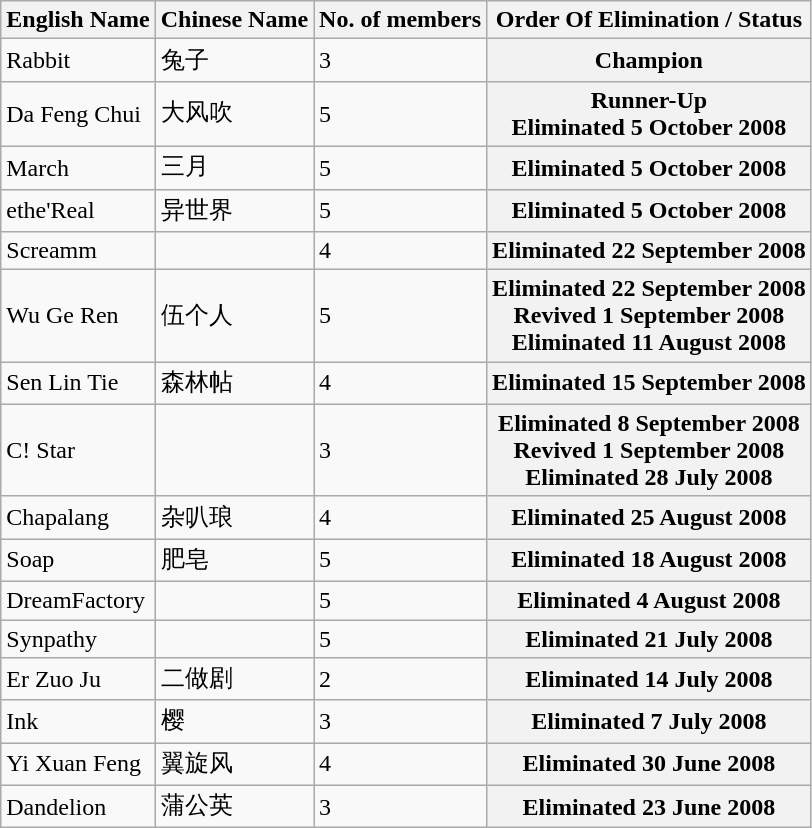<table class="wikitable">
<tr>
<th>English Name</th>
<th>Chinese Name</th>
<th>No. of members</th>
<th>Order Of Elimination / Status</th>
</tr>
<tr style="background-color:#F9F9F9">
<td>Rabbit</td>
<td>兔子</td>
<td>3</td>
<th style="text-align:center"><strong>Champion</strong></th>
</tr>
<tr style="background-color:#F9F9F9">
<td>Da Feng Chui</td>
<td>大风吹</td>
<td>5</td>
<th style="text-align:center"><strong>Runner-Up</strong><br><strong>Eliminated 5 October 2008</strong></th>
</tr>
<tr style="background-color:#F9F9F9">
<td>March</td>
<td>三月</td>
<td>5</td>
<th style="text-align:center"><strong>Eliminated 5 October 2008</strong></th>
</tr>
<tr style="background-color:#F9F9F9">
<td>ethe'Real</td>
<td>异世界</td>
<td>5</td>
<th style="text-align:center"><strong>Eliminated 5 October 2008</strong></th>
</tr>
<tr style="background-color:#F9F9F9">
<td>Screamm</td>
<td></td>
<td>4</td>
<th style="text-align:center"><strong>Eliminated 22 September 2008</strong></th>
</tr>
<tr style="background-color:#F9F9F9">
<td>Wu Ge Ren</td>
<td>伍个人</td>
<td>5</td>
<th style="text-align:center"><strong>Eliminated 22 September 2008</strong><br><strong>Revived 1 September 2008</strong><br><strong>Eliminated 11 August 2008</strong></th>
</tr>
<tr style="background-color:#F9F9F9">
<td>Sen Lin Tie</td>
<td>森林帖</td>
<td>4</td>
<th style="text-align:center"><strong>Eliminated 15 September 2008</strong></th>
</tr>
<tr style="background-color:#F9F9F9">
<td>C! Star</td>
<td></td>
<td>3</td>
<th style="text-align:center"><strong>Eliminated 8 September 2008</strong><br><strong>Revived 1 September 2008</strong><br><strong>Eliminated 28 July 2008</strong></th>
</tr>
<tr style="background-color:#F9F9F9">
<td>Chapalang</td>
<td>杂叭琅</td>
<td>4</td>
<th style="text-align:center"><strong>Eliminated 25 August 2008</strong></th>
</tr>
<tr style="background-color:#F9F9F9">
<td>Soap</td>
<td>肥皂</td>
<td>5</td>
<th style="text-align:center"><strong>Eliminated 18 August 2008</strong></th>
</tr>
<tr style="background-color:#F9F9F9">
<td>DreamFactory</td>
<td></td>
<td>5</td>
<th style="text-align:center"><strong>Eliminated 4 August 2008</strong></th>
</tr>
<tr style="background-color:#F9F9F9">
<td>Synpathy</td>
<td></td>
<td>5</td>
<th style="text-align:center"><strong>Eliminated 21 July 2008</strong></th>
</tr>
<tr style="background-color:#F9F9F9">
<td>Er Zuo Ju</td>
<td>二做剧</td>
<td>2</td>
<th style="text-align:center"><strong>Eliminated 14 July 2008</strong></th>
</tr>
<tr style="background-color:#F9F9F9">
<td>Ink</td>
<td>樱</td>
<td>3</td>
<th style="text-align:center"><strong>Eliminated 7 July 2008</strong></th>
</tr>
<tr style="background-color:#F9F9F9">
<td>Yi Xuan Feng</td>
<td>翼旋风</td>
<td>4</td>
<th style="text-align:center"><strong>Eliminated 30 June 2008</strong></th>
</tr>
<tr style="background-color:#F9F9F9">
<td>Dandelion</td>
<td>蒲公英</td>
<td>3</td>
<th style="text-align:center"><strong>Eliminated 23 June 2008</strong></th>
</tr>
</table>
